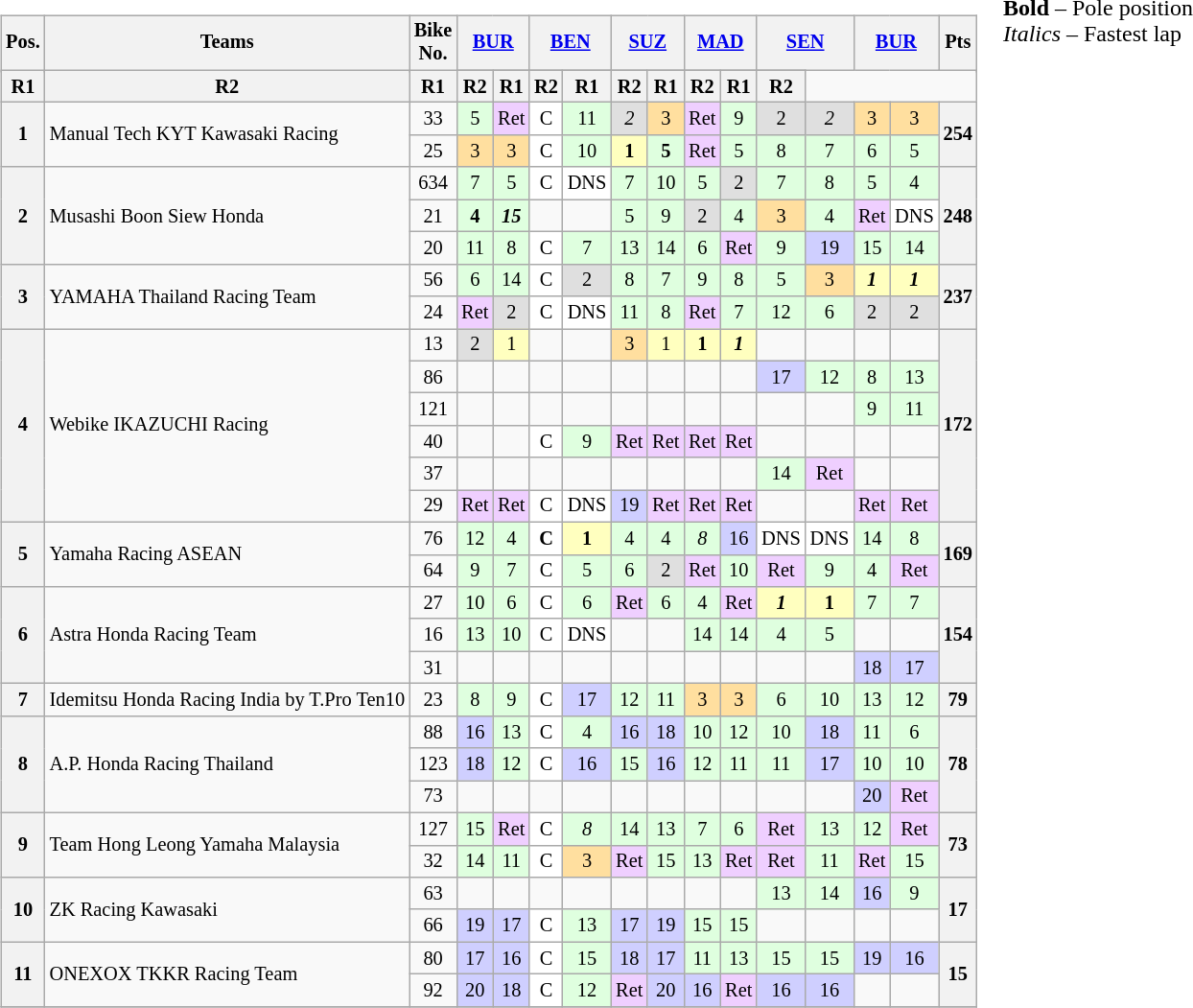<table>
<tr>
<td><br><table class="wikitable" style="font-size:85%; text-align:center;">
<tr>
<th rowspan="2">Pos.</th>
<th rowspan="2">Teams</th>
<th rowspan="2">Bike<br>No.</th>
<th colspan="2"><a href='#'>BUR</a><br></th>
<th colspan="2"><a href='#'>BEN</a><br></th>
<th colspan="2"><a href='#'>SUZ</a><br></th>
<th colspan="2"><a href='#'>MAD</a><br></th>
<th colspan="2"><a href='#'>SEN</a><br></th>
<th colspan="2"><a href='#'>BUR</a><br></th>
<th rowspan="2">Pts</th>
</tr>
<tr>
</tr>
<tr>
<th>R1</th>
<th>R2</th>
<th>R1</th>
<th>R2</th>
<th>R1</th>
<th>R2</th>
<th>R1</th>
<th>R2</th>
<th>R1</th>
<th>R2</th>
<th>R1</th>
<th>R2</th>
</tr>
<tr>
<th rowspan="2">1</th>
<td rowspan="2" align="left"> Manual Tech KYT Kawasaki Racing</td>
<td>33</td>
<td style="background:#dfffdf;">5</td>
<td style="background:#efcfff;">Ret</td>
<td style="background:#ffffff;">C</td>
<td style="background:#dfffdf;">11</td>
<td style="background:#dfdfdf;"><em>2</em></td>
<td style="background:#ffdf9f;">3</td>
<td style="background:#efcfff;">Ret</td>
<td style="background:#dfffdf;">9</td>
<td style="background:#dfdfdf;">2</td>
<td style="background:#dfdfdf;"><em>2</em></td>
<td style="background:#ffdf9f;">3</td>
<td style="background:#ffdf9f;">3</td>
<th rowspan="2">254</th>
</tr>
<tr>
<td>25</td>
<td style="background:#ffdf9f;">3</td>
<td style="background:#ffdf9f;">3</td>
<td style="background:#ffffff;">C</td>
<td style="background:#dfffdf;">10</td>
<td style="background:#ffffbf;"><strong>1</strong></td>
<td style="background:#dfffdf;"><strong>5</strong></td>
<td style="background:#efcfff;">Ret</td>
<td style="background:#dfffdf;">5</td>
<td style="background:#dfffdf;">8</td>
<td style="background:#dfffdf;">7</td>
<td style="background:#dfffdf;">6</td>
<td style="background:#dfffdf;">5</td>
</tr>
<tr>
<th rowspan="3">2</th>
<td rowspan="3" align="left"> Musashi Boon Siew Honda</td>
<td>634</td>
<td style="background:#dfffdf;">7</td>
<td style="background:#dfffdf;">5</td>
<td style="background:#ffffff;">C</td>
<td style="background:#ffffff;">DNS</td>
<td style="background:#dfffdf;">7</td>
<td style="background:#dfffdf;">10</td>
<td style="background:#dfffdf;">5</td>
<td style="background:#dfdfdf;">2</td>
<td style="background:#dfffdf;">7</td>
<td style="background:#dfffdf;">8</td>
<td style="background:#dfffdf;">5</td>
<td style="background:#dfffdf;">4</td>
<th rowspan="3">248</th>
</tr>
<tr>
<td>21</td>
<td style="background:#dfffdf;"><strong>4</strong></td>
<td style="background:#dfffdf;"><strong><em>15</em></strong></td>
<td></td>
<td></td>
<td style="background:#dfffdf;">5</td>
<td style="background:#dfffdf;">9</td>
<td style="background:#dfdfdf;">2</td>
<td style="background:#dfffdf;">4</td>
<td style="background:#ffdf9f;">3</td>
<td style="background:#dfffdf;">4</td>
<td style="background:#efcfff;">Ret</td>
<td style="background:#ffffff;">DNS</td>
</tr>
<tr>
<td>20</td>
<td style="background:#dfffdf;">11</td>
<td style="background:#dfffdf;">8</td>
<td style="background:#ffffff;">C</td>
<td style="background:#dfffdf;">7</td>
<td style="background:#dfffdf;">13</td>
<td style="background:#dfffdf;">14</td>
<td style="background:#dfffdf;">6</td>
<td style="background:#efcfff;">Ret</td>
<td style="background:#dfffdf;">9</td>
<td style="background:#cfcfff;">19</td>
<td style="background:#dfffdf;">15</td>
<td style="background:#dfffdf;">14</td>
</tr>
<tr>
<th rowspan="2">3</th>
<td rowspan="2" align="left"> YAMAHA Thailand Racing Team</td>
<td>56</td>
<td style="background:#dfffdf;">6</td>
<td style="background:#dfffdf;">14</td>
<td style="background:#ffffff;">C</td>
<td style="background:#dfdfdf;">2</td>
<td style="background:#dfffdf;">8</td>
<td style="background:#dfffdf;">7</td>
<td style="background:#dfffdf;">9</td>
<td style="background:#dfffdf;">8</td>
<td style="background:#dfffdf;">5</td>
<td style="background:#ffdf9f;">3</td>
<td style="background:#ffffbf;"><strong><em>1</em></strong></td>
<td style="background:#ffffbf;"><strong><em>1</em></strong></td>
<th rowspan="2">237</th>
</tr>
<tr>
<td>24</td>
<td style="background:#efcfff;">Ret</td>
<td style="background:#dfdfdf;">2</td>
<td style="background:#ffffff;">C</td>
<td style="background:#ffffff;">DNS</td>
<td style="background:#dfffdf;">11</td>
<td style="background:#dfffdf;">8</td>
<td style="background:#efcfff;">Ret</td>
<td style="background:#dfffdf;">7</td>
<td style="background:#dfffdf;">12</td>
<td style="background:#dfffdf;">6</td>
<td style="background:#dfdfdf;">2</td>
<td style="background:#dfdfdf;">2</td>
</tr>
<tr>
<th rowspan="6">4</th>
<td rowspan="6" align="left"> Webike IKAZUCHI Racing</td>
<td>13</td>
<td style="background:#dfdfdf;">2</td>
<td style="background:#ffffbf;">1</td>
<td></td>
<td></td>
<td style="background:#ffdf9f;">3</td>
<td style="background:#ffffbf;">1</td>
<td style="background:#ffffbf;"><strong>1</strong></td>
<td style="background:#ffffbf;"><strong><em>1</em></strong></td>
<td></td>
<td></td>
<td></td>
<td></td>
<th rowspan="6">172</th>
</tr>
<tr>
<td>86</td>
<td></td>
<td></td>
<td></td>
<td></td>
<td></td>
<td></td>
<td></td>
<td></td>
<td style="background:#cfcfff;">17</td>
<td style="background:#dfffdf;">12</td>
<td style="background:#dfffdf;">8</td>
<td style="background:#dfffdf;">13</td>
</tr>
<tr>
<td>121</td>
<td></td>
<td></td>
<td></td>
<td></td>
<td></td>
<td></td>
<td></td>
<td></td>
<td></td>
<td></td>
<td style="background:#dfffdf;">9</td>
<td style="background:#dfffdf;">11</td>
</tr>
<tr>
<td>40</td>
<td></td>
<td></td>
<td style="background:#ffffff;">C</td>
<td style="background:#dfffdf;">9</td>
<td style="background:#efcfff;">Ret</td>
<td style="background:#efcfff;">Ret</td>
<td style="background:#efcfff;">Ret</td>
<td style="background:#efcfff;">Ret</td>
<td></td>
<td></td>
<td></td>
<td></td>
</tr>
<tr>
<td>37</td>
<td></td>
<td></td>
<td></td>
<td></td>
<td></td>
<td></td>
<td></td>
<td></td>
<td style="background:#dfffdf;">14</td>
<td style="background:#efcfff;">Ret</td>
<td></td>
<td></td>
</tr>
<tr>
<td>29</td>
<td style="background:#efcfff;">Ret</td>
<td style="background:#efcfff;">Ret</td>
<td style="background:#ffffff;">C</td>
<td style="background:#ffffff;">DNS</td>
<td style="background:#cfcfff;">19</td>
<td style="background:#efcfff;">Ret</td>
<td style="background:#efcfff;">Ret</td>
<td style="background:#efcfff;">Ret</td>
<td></td>
<td></td>
<td style="background:#efcfff;">Ret</td>
<td style="background:#efcfff;">Ret</td>
</tr>
<tr>
<th rowspan="2">5</th>
<td rowspan="2" align="left"> Yamaha Racing ASEAN</td>
<td>76</td>
<td style="background:#dfffdf;">12</td>
<td style="background:#dfffdf;">4</td>
<td style="background:#ffffff;"><strong>C</strong></td>
<td style="background:#ffffbf;"><strong>1</strong></td>
<td style="background:#dfffdf;">4</td>
<td style="background:#dfffdf;">4</td>
<td style="background:#dfffdf;"><em>8</em></td>
<td style="background:#cfcfff;">16</td>
<td style="background:#ffffff;">DNS</td>
<td style="background:#ffffff;">DNS</td>
<td style="background:#dfffdf;">14</td>
<td style="background:#dfffdf;">8</td>
<th rowspan="2">169</th>
</tr>
<tr>
<td>64</td>
<td style="background:#dfffdf;">9</td>
<td style="background:#dfffdf;">7</td>
<td style="background:#ffffff;">C</td>
<td style="background:#dfffdf;">5</td>
<td style="background:#dfffdf;">6</td>
<td style="background:#dfdfdf;">2</td>
<td style="background:#efcfff;">Ret</td>
<td style="background:#dfffdf;">10</td>
<td style="background:#efcfff;">Ret</td>
<td style="background:#dfffdf;">9</td>
<td style="background:#dfffdf;">4</td>
<td style="background:#efcfff;">Ret</td>
</tr>
<tr>
<th rowspan="3">6</th>
<td rowspan="3" align="left"> Astra Honda Racing Team</td>
<td>27</td>
<td style="background:#dfffdf;">10</td>
<td style="background:#dfffdf;">6</td>
<td style="background:#ffffff;">C</td>
<td style="background:#dfffdf;">6</td>
<td style="background:#efcfff;">Ret</td>
<td style="background:#dfffdf;">6</td>
<td style="background:#dfffdf;">4</td>
<td style="background:#efcfff;">Ret</td>
<td style="background:#ffffbf;"><strong><em>1</em></strong></td>
<td style="background:#ffffbf;"><strong>1</strong></td>
<td style="background:#dfffdf;">7</td>
<td style="background:#dfffdf;">7</td>
<th rowspan="3">154</th>
</tr>
<tr>
<td>16</td>
<td style="background:#dfffdf;">13</td>
<td style="background:#dfffdf;">10</td>
<td style="background:#ffffff;">C</td>
<td style="background:#ffffff;">DNS</td>
<td></td>
<td></td>
<td style="background:#dfffdf;">14</td>
<td style="background:#dfffdf;">14</td>
<td style="background:#dfffdf;">4</td>
<td style="background:#dfffdf;">5</td>
<td></td>
<td></td>
</tr>
<tr>
<td>31</td>
<td></td>
<td></td>
<td></td>
<td></td>
<td></td>
<td></td>
<td></td>
<td></td>
<td></td>
<td></td>
<td style="background:#cfcfff;">18</td>
<td style="background:#cfcfff;">17</td>
</tr>
<tr>
<th>7</th>
<td align="left"> Idemitsu Honda Racing India by T.Pro Ten10</td>
<td>23</td>
<td style="background:#dfffdf;">8</td>
<td style="background:#dfffdf;">9</td>
<td style="background:#ffffff;">C</td>
<td style="background:#cfcfff;">17</td>
<td style="background:#dfffdf;">12</td>
<td style="background:#dfffdf;">11</td>
<td style="background:#ffdf9f;">3</td>
<td style="background:#ffdf9f;">3</td>
<td style="background:#dfffdf;">6</td>
<td style="background:#dfffdf;">10</td>
<td style="background:#dfffdf;">13</td>
<td style="background:#dfffdf;">12</td>
<th>79</th>
</tr>
<tr>
<th rowspan="3">8</th>
<td rowspan="3" align="left"> A.P. Honda Racing Thailand</td>
<td>88</td>
<td style="background:#cfcfff;">16</td>
<td style="background:#dfffdf;">13</td>
<td style="background:#ffffff;">C</td>
<td style="background:#dfffdf;">4</td>
<td style="background:#cfcfff;">16</td>
<td style="background:#cfcfff;">18</td>
<td style="background:#dfffdf;">10</td>
<td style="background:#dfffdf;">12</td>
<td style="background:#dfffdf;">10</td>
<td style="background:#cfcfff;">18</td>
<td style="background:#dfffdf;">11</td>
<td style="background:#dfffdf;">6</td>
<th rowspan="3">78</th>
</tr>
<tr>
<td>123</td>
<td style="background:#cfcfff;">18</td>
<td style="background:#dfffdf;">12</td>
<td style="background:#ffffff;">C</td>
<td style="background:#cfcfff;">16</td>
<td style="background:#dfffdf;">15</td>
<td style="background:#cfcfff;">16</td>
<td style="background:#dfffdf;">12</td>
<td style="background:#dfffdf;">11</td>
<td style="background:#dfffdf;">11</td>
<td style="background:#cfcfff;">17</td>
<td style="background:#dfffdf;">10</td>
<td style="background:#dfffdf;">10</td>
</tr>
<tr>
<td>73</td>
<td></td>
<td></td>
<td></td>
<td></td>
<td></td>
<td></td>
<td></td>
<td></td>
<td></td>
<td></td>
<td style="background:#cfcfff;">20</td>
<td style="background:#efcfff;">Ret</td>
</tr>
<tr>
<th rowspan="2">9</th>
<td rowspan="2" align="left"> Team Hong Leong Yamaha Malaysia</td>
<td>127</td>
<td style="background:#dfffdf;">15</td>
<td style="background:#efcfff;">Ret</td>
<td style="background:#ffffff;">C</td>
<td style="background:#dfffdf;"><em>8</em></td>
<td style="background:#dfffdf;">14</td>
<td style="background:#dfffdf;">13</td>
<td style="background:#dfffdf;">7</td>
<td style="background:#dfffdf;">6</td>
<td style="background:#efcfff;">Ret</td>
<td style="background:#dfffdf;">13</td>
<td style="background:#dfffdf;">12</td>
<td style="background:#efcfff;">Ret</td>
<th rowspan="2">73</th>
</tr>
<tr>
<td>32</td>
<td style="background:#dfffdf;">14</td>
<td style="background:#dfffdf;">11</td>
<td style="background:#ffffff;">C</td>
<td style="background:#ffdf9f;">3</td>
<td style="background:#efcfff;">Ret</td>
<td style="background:#dfffdf;">15</td>
<td style="background:#dfffdf;">13</td>
<td style="background:#efcfff;">Ret</td>
<td style="background:#efcfff;">Ret</td>
<td style="background:#dfffdf;">11</td>
<td style="background:#efcfff;">Ret</td>
<td style="background:#dfffdf;">15</td>
</tr>
<tr>
<th rowspan="2">10</th>
<td rowspan="2" align="left"> ZK Racing Kawasaki</td>
<td>63</td>
<td></td>
<td></td>
<td></td>
<td></td>
<td></td>
<td></td>
<td></td>
<td></td>
<td style="background:#dfffdf;">13</td>
<td style="background:#dfffdf;">14</td>
<td style="background:#cfcfff;">16</td>
<td style="background:#dfffdf;">9</td>
<th rowspan="2">17</th>
</tr>
<tr>
<td>66</td>
<td style="background:#cfcfff;">19</td>
<td style="background:#cfcfff;">17</td>
<td style="background:#ffffff;">C</td>
<td style="background:#dfffdf;">13</td>
<td style="background:#cfcfff;">17</td>
<td style="background:#cfcfff;">19</td>
<td style="background:#dfffdf;">15</td>
<td style="background:#dfffdf;">15</td>
<td></td>
<td></td>
<td></td>
<td></td>
</tr>
<tr>
<th rowspan="2">11</th>
<td rowspan="2" align="left"> ONEXOX TKKR Racing Team</td>
<td>80</td>
<td style="background:#cfcfff;">17</td>
<td style="background:#cfcfff;">16</td>
<td style="background:#ffffff;">C</td>
<td style="background:#dfffdf;">15</td>
<td style="background:#cfcfff;">18</td>
<td style="background:#cfcfff;">17</td>
<td style="background:#dfffdf;">11</td>
<td style="background:#dfffdf;">13</td>
<td style="background:#dfffdf;">15</td>
<td style="background:#dfffdf;">15</td>
<td style="background:#cfcfff;">19</td>
<td style="background:#cfcfff;">16</td>
<th rowspan="2">15</th>
</tr>
<tr>
<td>92</td>
<td style="background:#cfcfff;">20</td>
<td style="background:#cfcfff;">18</td>
<td style="background:#ffffff;">C</td>
<td style="background:#dfffdf;">12</td>
<td style="background:#efcfff;">Ret</td>
<td style="background:#cfcfff;">20</td>
<td style="background:#cfcfff;">16</td>
<td style="background:#efcfff;">Ret</td>
<td style="background:#cfcfff;">16</td>
<td style="background:#cfcfff;">16</td>
<td></td>
<td></td>
</tr>
<tr>
</tr>
</table>
</td>
<td valign="top"><br>
<span><strong>Bold</strong> – Pole position<br><em>Italics</em> – Fastest lap</span></td>
</tr>
</table>
